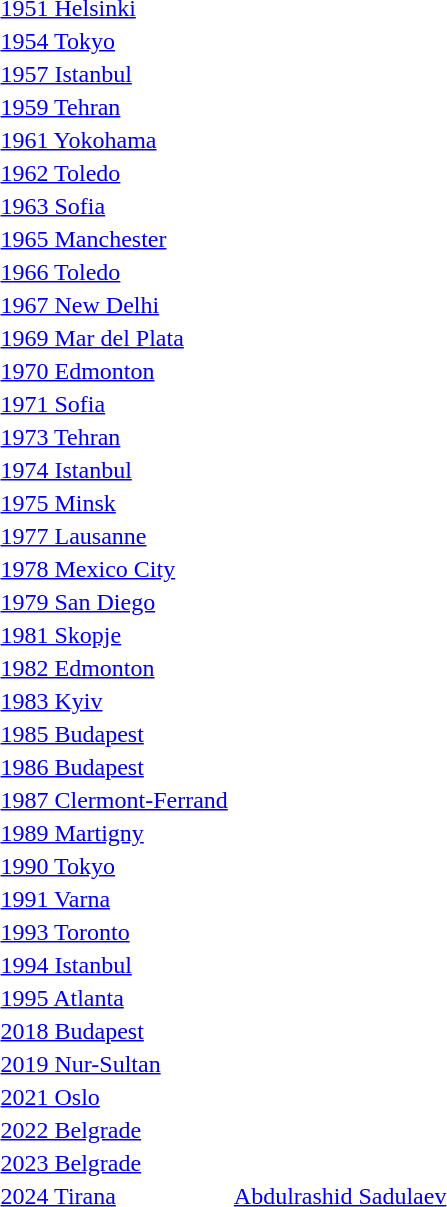<table>
<tr>
<td><a href='#'>1951 Helsinki</a></td>
<td></td>
<td></td>
<td></td>
</tr>
<tr>
<td><a href='#'>1954 Tokyo</a></td>
<td></td>
<td></td>
<td></td>
</tr>
<tr>
<td><a href='#'>1957 Istanbul</a></td>
<td></td>
<td></td>
<td></td>
</tr>
<tr>
<td><a href='#'>1959 Tehran</a></td>
<td></td>
<td></td>
<td></td>
</tr>
<tr>
<td><a href='#'>1961 Yokohama</a></td>
<td></td>
<td></td>
<td></td>
</tr>
<tr>
<td><a href='#'>1962 Toledo</a></td>
<td></td>
<td></td>
<td></td>
</tr>
<tr>
<td><a href='#'>1963 Sofia</a></td>
<td></td>
<td></td>
<td></td>
</tr>
<tr>
<td><a href='#'>1965 Manchester</a></td>
<td></td>
<td></td>
<td></td>
</tr>
<tr>
<td><a href='#'>1966 Toledo</a></td>
<td></td>
<td></td>
<td></td>
</tr>
<tr>
<td><a href='#'>1967 New Delhi</a></td>
<td></td>
<td></td>
<td></td>
</tr>
<tr>
<td><a href='#'>1969 Mar del Plata</a></td>
<td></td>
<td></td>
<td></td>
</tr>
<tr>
<td><a href='#'>1970 Edmonton</a></td>
<td></td>
<td></td>
<td></td>
</tr>
<tr>
<td><a href='#'>1971 Sofia</a></td>
<td></td>
<td></td>
<td></td>
</tr>
<tr>
<td><a href='#'>1973 Tehran</a></td>
<td></td>
<td></td>
<td></td>
</tr>
<tr>
<td><a href='#'>1974 Istanbul</a></td>
<td></td>
<td></td>
<td></td>
</tr>
<tr>
<td><a href='#'>1975 Minsk</a></td>
<td></td>
<td></td>
<td></td>
</tr>
<tr>
<td><a href='#'>1977 Lausanne</a></td>
<td></td>
<td></td>
<td></td>
</tr>
<tr>
<td><a href='#'>1978 Mexico City</a></td>
<td></td>
<td></td>
<td></td>
</tr>
<tr>
<td><a href='#'>1979 San Diego</a></td>
<td></td>
<td></td>
<td></td>
</tr>
<tr>
<td><a href='#'>1981 Skopje</a></td>
<td></td>
<td></td>
<td></td>
</tr>
<tr>
<td><a href='#'>1982 Edmonton</a></td>
<td></td>
<td></td>
<td></td>
</tr>
<tr>
<td><a href='#'>1983 Kyiv</a></td>
<td></td>
<td></td>
<td></td>
</tr>
<tr>
<td><a href='#'>1985 Budapest</a></td>
<td></td>
<td></td>
<td></td>
</tr>
<tr>
<td><a href='#'>1986 Budapest</a></td>
<td></td>
<td></td>
<td></td>
</tr>
<tr>
<td><a href='#'>1987 Clermont-Ferrand</a></td>
<td></td>
<td></td>
<td></td>
</tr>
<tr>
<td><a href='#'>1989 Martigny</a></td>
<td></td>
<td></td>
<td></td>
</tr>
<tr>
<td><a href='#'>1990 Tokyo</a></td>
<td></td>
<td></td>
<td></td>
</tr>
<tr>
<td><a href='#'>1991 Varna</a></td>
<td></td>
<td></td>
<td></td>
</tr>
<tr>
<td><a href='#'>1993 Toronto</a></td>
<td></td>
<td></td>
<td></td>
</tr>
<tr>
<td><a href='#'>1994 Istanbul</a></td>
<td></td>
<td></td>
<td></td>
</tr>
<tr>
<td><a href='#'>1995 Atlanta</a></td>
<td></td>
<td></td>
<td></td>
</tr>
<tr>
<td rowspan=2><a href='#'>2018 Budapest</a></td>
<td rowspan=2></td>
<td rowspan=2></td>
<td></td>
</tr>
<tr>
<td></td>
</tr>
<tr>
<td rowspan=2><a href='#'>2019 Nur-Sultan</a></td>
<td rowspan=2></td>
<td rowspan=2></td>
<td></td>
</tr>
<tr>
<td></td>
</tr>
<tr>
<td rowspan=2><a href='#'>2021 Oslo</a></td>
<td rowspan=2></td>
<td rowspan=2></td>
<td></td>
</tr>
<tr>
<td></td>
</tr>
<tr>
<td rowspan=2><a href='#'>2022 Belgrade</a></td>
<td rowspan=2></td>
<td rowspan=2></td>
<td></td>
</tr>
<tr>
<td></td>
</tr>
<tr>
<td rowspan=2><a href='#'>2023 Belgrade</a></td>
<td rowspan=2></td>
<td rowspan=2></td>
<td></td>
</tr>
<tr>
<td></td>
</tr>
<tr>
<td rowspan=2><a href='#'>2024 Tirana</a></td>
<td rowspan=2> <a href='#'>Abdulrashid Sadulaev</a> </td>
<td rowspan=2></td>
<td></td>
</tr>
<tr>
<td></td>
</tr>
</table>
